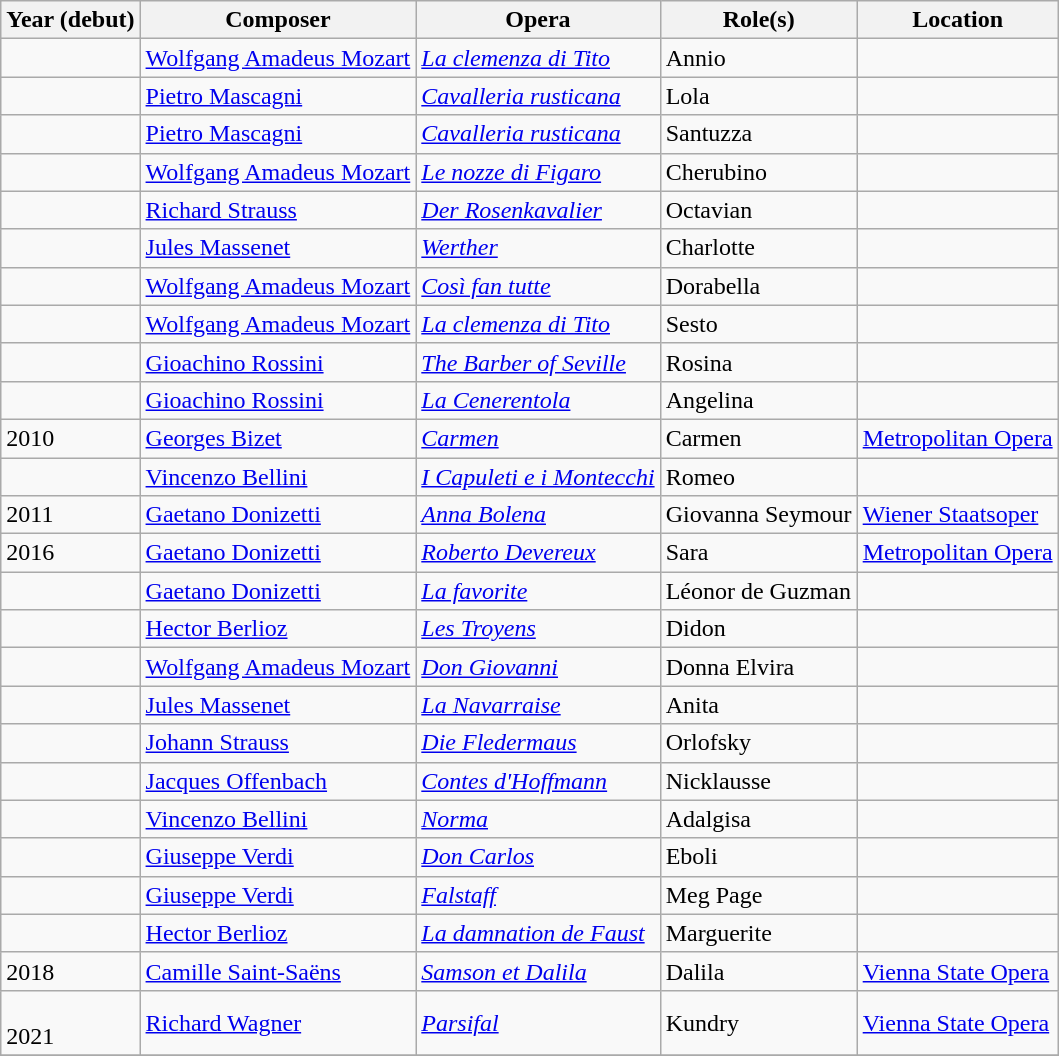<table class="wikitable sortable">
<tr>
<th>Year (debut)</th>
<th>Composer</th>
<th>Opera</th>
<th>Role(s)</th>
<th>Location</th>
</tr>
<tr>
<td></td>
<td><a href='#'>Wolfgang Amadeus Mozart</a></td>
<td><em><a href='#'>La clemenza di Tito</a></em></td>
<td>Annio</td>
<td></td>
</tr>
<tr>
<td></td>
<td><a href='#'>Pietro Mascagni</a></td>
<td><em><a href='#'>Cavalleria rusticana</a></em></td>
<td>Lola</td>
<td></td>
</tr>
<tr>
<td></td>
<td><a href='#'>Pietro Mascagni</a></td>
<td><em><a href='#'>Cavalleria rusticana</a></em></td>
<td>Santuzza</td>
<td></td>
</tr>
<tr>
<td></td>
<td><a href='#'>Wolfgang Amadeus Mozart</a></td>
<td><em><a href='#'>Le nozze di Figaro</a></em></td>
<td>Cherubino</td>
<td></td>
</tr>
<tr>
<td></td>
<td><a href='#'>Richard Strauss</a></td>
<td><em><a href='#'>Der Rosenkavalier</a></em></td>
<td>Octavian</td>
<td></td>
</tr>
<tr>
<td></td>
<td><a href='#'>Jules Massenet</a></td>
<td><em><a href='#'>Werther</a></em></td>
<td>Charlotte</td>
<td></td>
</tr>
<tr>
<td></td>
<td><a href='#'>Wolfgang Amadeus Mozart</a></td>
<td><em><a href='#'>Così fan tutte</a></em></td>
<td>Dorabella</td>
<td></td>
</tr>
<tr>
<td></td>
<td><a href='#'>Wolfgang Amadeus Mozart</a></td>
<td><em><a href='#'>La clemenza di Tito</a></em></td>
<td>Sesto</td>
<td></td>
</tr>
<tr>
<td></td>
<td><a href='#'>Gioachino Rossini</a></td>
<td><em><a href='#'>The Barber of Seville</a></em></td>
<td>Rosina</td>
<td></td>
</tr>
<tr>
<td></td>
<td><a href='#'>Gioachino Rossini</a></td>
<td><em><a href='#'>La Cenerentola</a></em></td>
<td>Angelina</td>
<td></td>
</tr>
<tr>
<td>2010</td>
<td><a href='#'>Georges Bizet</a></td>
<td><em><a href='#'>Carmen</a></em></td>
<td>Carmen</td>
<td><a href='#'>Metropolitan Opera</a></td>
</tr>
<tr>
<td></td>
<td><a href='#'>Vincenzo Bellini</a></td>
<td><em><a href='#'>I Capuleti e i Montecchi</a></em></td>
<td>Romeo</td>
<td></td>
</tr>
<tr>
<td>2011</td>
<td><a href='#'>Gaetano Donizetti</a></td>
<td><em><a href='#'>Anna Bolena</a></em></td>
<td>Giovanna Seymour</td>
<td><a href='#'>Wiener Staatsoper</a></td>
</tr>
<tr>
<td>2016</td>
<td><a href='#'>Gaetano Donizetti</a></td>
<td><em><a href='#'>Roberto Devereux</a></em></td>
<td>Sara</td>
<td><a href='#'>Metropolitan Opera</a></td>
</tr>
<tr>
<td></td>
<td><a href='#'>Gaetano Donizetti</a></td>
<td><em><a href='#'>La favorite</a></em></td>
<td>Léonor de Guzman</td>
<td></td>
</tr>
<tr>
<td></td>
<td><a href='#'>Hector Berlioz</a></td>
<td><em><a href='#'>Les Troyens</a></em></td>
<td>Didon</td>
<td></td>
</tr>
<tr>
<td></td>
<td><a href='#'>Wolfgang Amadeus Mozart</a></td>
<td><em><a href='#'>Don Giovanni</a></em></td>
<td>Donna Elvira</td>
<td></td>
</tr>
<tr>
<td></td>
<td><a href='#'>Jules Massenet</a></td>
<td><em><a href='#'>La Navarraise</a></em></td>
<td>Anita</td>
<td></td>
</tr>
<tr>
<td></td>
<td><a href='#'>Johann Strauss</a></td>
<td><em><a href='#'>Die Fledermaus</a></em></td>
<td>Orlofsky</td>
<td></td>
</tr>
<tr>
<td></td>
<td><a href='#'>Jacques Offenbach</a></td>
<td><em><a href='#'>Contes d'Hoffmann</a></em></td>
<td>Nicklausse</td>
<td></td>
</tr>
<tr>
<td></td>
<td><a href='#'>Vincenzo Bellini</a></td>
<td><em><a href='#'>Norma</a></em></td>
<td>Adalgisa</td>
<td></td>
</tr>
<tr>
<td></td>
<td><a href='#'>Giuseppe Verdi</a></td>
<td><em><a href='#'>Don Carlos</a></em></td>
<td>Eboli</td>
<td></td>
</tr>
<tr>
<td></td>
<td><a href='#'>Giuseppe Verdi</a></td>
<td><em><a href='#'>Falstaff</a></em></td>
<td>Meg Page</td>
<td></td>
</tr>
<tr>
<td></td>
<td><a href='#'>Hector Berlioz</a></td>
<td><em><a href='#'>La damnation de Faust</a></em></td>
<td>Marguerite</td>
<td></td>
</tr>
<tr>
<td>2018</td>
<td><a href='#'>Camille Saint-Saëns</a></td>
<td><em><a href='#'>Samson et Dalila</a></em></td>
<td>Dalila</td>
<td><a href='#'>Vienna State Opera</a></td>
</tr>
<tr>
<td><br>2021</td>
<td><a href='#'>Richard Wagner</a></td>
<td><em><a href='#'>Parsifal</a></em></td>
<td>Kundry</td>
<td><a href='#'>Vienna State Opera</a></td>
</tr>
<tr>
</tr>
</table>
